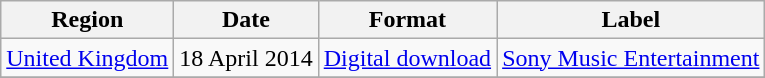<table class=wikitable>
<tr>
<th>Region</th>
<th>Date</th>
<th>Format</th>
<th>Label</th>
</tr>
<tr>
<td><a href='#'>United Kingdom</a></td>
<td>18 April 2014</td>
<td><a href='#'>Digital download</a></td>
<td><a href='#'>Sony Music Entertainment</a></td>
</tr>
<tr>
</tr>
</table>
